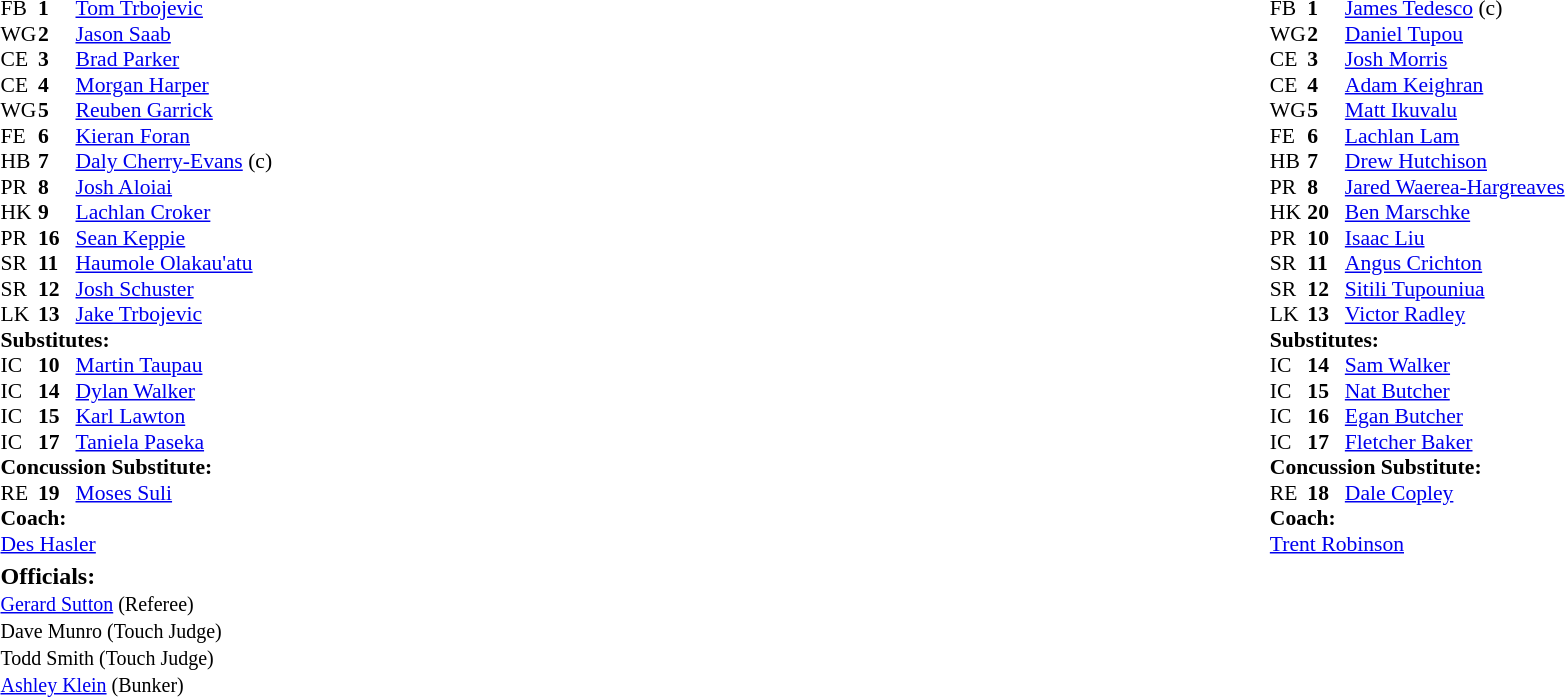<table class="mw-collapsible mw-collapsed" width="100%">
<tr>
<td valign="top" width="50%"><br><table cellspacing="0" cellpadding="0" style="font-size: 90%">
<tr>
<th width="25"></th>
<th width="25"></th>
</tr>
<tr>
<td>FB</td>
<td><strong>1</strong></td>
<td><a href='#'>Tom Trbojevic</a></td>
</tr>
<tr>
<td>WG</td>
<td><strong>2</strong></td>
<td><a href='#'>Jason Saab</a></td>
</tr>
<tr>
<td>CE</td>
<td><strong>3</strong></td>
<td><a href='#'>Brad Parker</a></td>
</tr>
<tr>
<td>CE</td>
<td><strong>4</strong></td>
<td><a href='#'>Morgan Harper</a></td>
</tr>
<tr>
<td>WG</td>
<td><strong>5</strong></td>
<td><a href='#'>Reuben Garrick</a></td>
</tr>
<tr>
<td>FE</td>
<td><strong>6</strong></td>
<td><a href='#'>Kieran Foran</a></td>
</tr>
<tr>
<td>HB</td>
<td><strong>7</strong></td>
<td><a href='#'>Daly Cherry-Evans</a> (c)</td>
</tr>
<tr>
<td>PR</td>
<td><strong>8</strong></td>
<td><a href='#'>Josh Aloiai</a></td>
</tr>
<tr>
<td>HK</td>
<td><strong>9</strong></td>
<td><a href='#'>Lachlan Croker</a></td>
</tr>
<tr>
<td>PR</td>
<td><strong>16</strong></td>
<td><a href='#'>Sean Keppie</a></td>
</tr>
<tr>
<td>SR</td>
<td><strong>11</strong></td>
<td><a href='#'>Haumole Olakau'atu</a></td>
</tr>
<tr>
<td>SR</td>
<td><strong>12</strong></td>
<td><a href='#'>Josh Schuster</a></td>
</tr>
<tr>
<td>LK</td>
<td><strong>13</strong></td>
<td><a href='#'>Jake Trbojevic</a></td>
</tr>
<tr>
<td colspan="3"><strong>Substitutes:</strong></td>
</tr>
<tr>
<td>IC</td>
<td><strong>10</strong></td>
<td><a href='#'>Martin Taupau</a></td>
</tr>
<tr>
<td>IC</td>
<td><strong>14</strong></td>
<td><a href='#'>Dylan Walker</a></td>
</tr>
<tr>
<td>IC</td>
<td><strong>15</strong></td>
<td><a href='#'>Karl Lawton</a></td>
</tr>
<tr>
<td>IC</td>
<td><strong>17</strong></td>
<td><a href='#'>Taniela Paseka</a></td>
</tr>
<tr>
<td colspan="3"><strong>Concussion Substitute:</strong></td>
</tr>
<tr>
<td>RE</td>
<td><strong>19</strong></td>
<td><a href='#'>Moses Suli</a></td>
</tr>
<tr>
<td colspan="3"><strong>Coach:</strong></td>
</tr>
<tr>
<td colspan="4"><a href='#'>Des Hasler</a></td>
</tr>
</table>
</td>
<td valign="top" width="50%"><br><table cellspacing="0" cellpadding="0" align="center" style="font-size: 90%">
<tr>
<th width="25"></th>
<th width="25"></th>
</tr>
<tr>
<td>FB</td>
<td><strong>1</strong></td>
<td><a href='#'>James Tedesco</a> (c)</td>
</tr>
<tr>
<td>WG</td>
<td><strong>2</strong></td>
<td><a href='#'>Daniel Tupou</a></td>
</tr>
<tr>
<td>CE</td>
<td><strong>3</strong></td>
<td><a href='#'>Josh Morris</a></td>
</tr>
<tr>
<td>CE</td>
<td><strong>4</strong></td>
<td><a href='#'>Adam Keighran</a></td>
</tr>
<tr>
<td>WG</td>
<td><strong>5</strong></td>
<td><a href='#'>Matt Ikuvalu</a></td>
</tr>
<tr>
<td>FE</td>
<td><strong>6</strong></td>
<td><a href='#'>Lachlan Lam</a></td>
</tr>
<tr>
<td>HB</td>
<td><strong>7</strong></td>
<td><a href='#'>Drew Hutchison</a></td>
</tr>
<tr>
<td>PR</td>
<td><strong>8</strong></td>
<td><a href='#'>Jared Waerea-Hargreaves</a></td>
</tr>
<tr>
<td>HK</td>
<td><strong>20</strong></td>
<td><a href='#'>Ben Marschke</a></td>
</tr>
<tr>
<td>PR</td>
<td><strong>10</strong></td>
<td><a href='#'>Isaac Liu</a></td>
</tr>
<tr>
<td>SR</td>
<td><strong>11</strong></td>
<td><a href='#'>Angus Crichton</a></td>
</tr>
<tr>
<td>SR</td>
<td><strong>12</strong></td>
<td><a href='#'>Sitili Tupouniua</a></td>
</tr>
<tr>
<td>LK</td>
<td><strong>13</strong></td>
<td><a href='#'>Victor Radley</a></td>
</tr>
<tr>
<td colspan="3"><strong>Substitutes:</strong></td>
</tr>
<tr>
<td>IC</td>
<td><strong>14</strong></td>
<td><a href='#'>Sam Walker</a></td>
</tr>
<tr>
<td>IC</td>
<td><strong>15</strong></td>
<td><a href='#'>Nat Butcher</a></td>
</tr>
<tr>
<td>IC</td>
<td><strong>16</strong></td>
<td><a href='#'>Egan Butcher</a></td>
</tr>
<tr>
<td>IC</td>
<td><strong>17</strong></td>
<td><a href='#'>Fletcher Baker</a></td>
</tr>
<tr>
<td colspan="3"><strong>Concussion Substitute:</strong></td>
</tr>
<tr>
<td>RE</td>
<td><strong>18</strong></td>
<td><a href='#'>Dale Copley</a></td>
</tr>
<tr>
<td colspan="3"><strong>Coach:</strong></td>
</tr>
<tr>
<td colspan="4"><a href='#'>Trent Robinson</a></td>
</tr>
</table>
</td>
</tr>
<tr>
<td><strong>Officials:</strong><br><small><a href='#'>Gerard Sutton</a> (Referee)</small><br><small>Dave Munro (Touch Judge)</small><br><small>Todd Smith (Touch Judge)</small><br><small><a href='#'>Ashley Klein</a> (Bunker)</small></td>
<td></td>
</tr>
</table>
